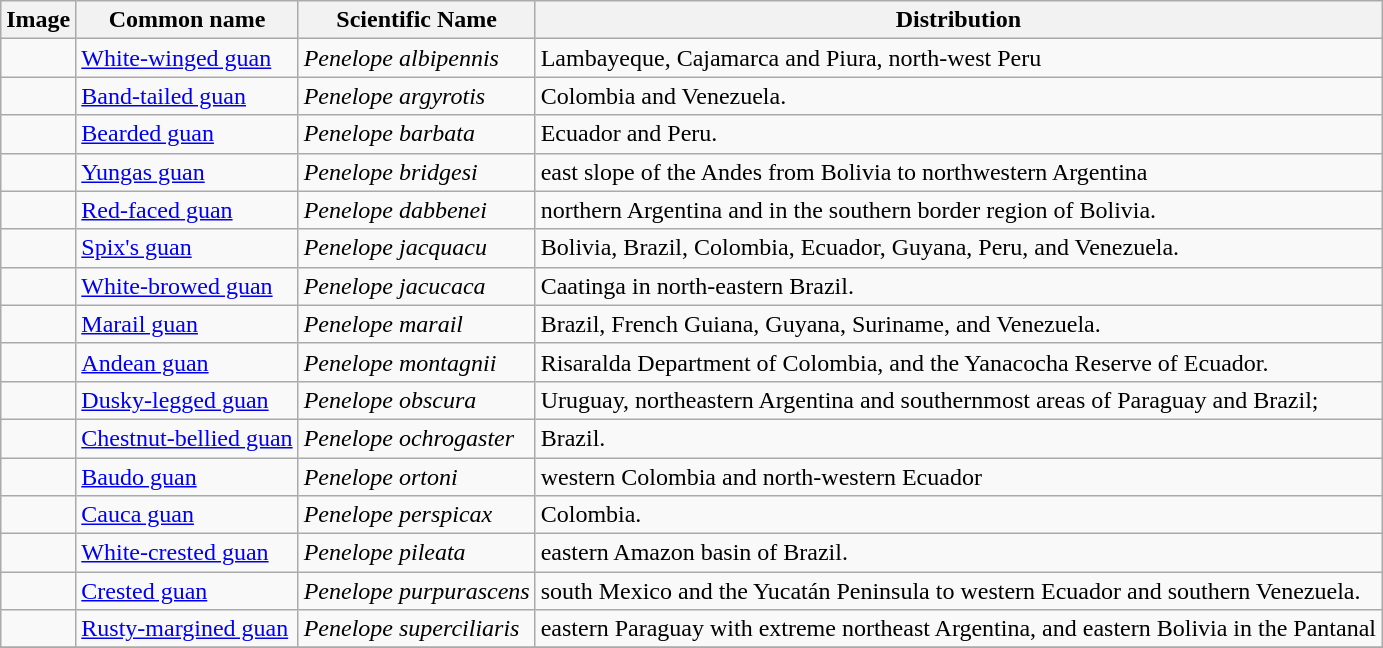<table class="wikitable">
<tr>
<th>Image</th>
<th>Common name</th>
<th>Scientific Name</th>
<th>Distribution</th>
</tr>
<tr>
<td></td>
<td><a href='#'>White-winged guan</a></td>
<td><em>Penelope albipennis</em></td>
<td>Lambayeque, Cajamarca and Piura, north-west Peru</td>
</tr>
<tr>
<td></td>
<td><a href='#'>Band-tailed guan</a></td>
<td><em>Penelope argyrotis</em></td>
<td>Colombia and Venezuela.</td>
</tr>
<tr>
<td></td>
<td><a href='#'>Bearded guan</a></td>
<td><em>Penelope barbata</em></td>
<td>Ecuador and Peru.</td>
</tr>
<tr>
<td></td>
<td><a href='#'>Yungas guan</a></td>
<td><em>Penelope bridgesi</em></td>
<td>east slope of the Andes from Bolivia to northwestern Argentina</td>
</tr>
<tr>
<td></td>
<td><a href='#'>Red-faced guan</a></td>
<td><em>Penelope dabbenei</em></td>
<td>northern Argentina and in the southern border region of Bolivia.</td>
</tr>
<tr>
<td></td>
<td><a href='#'>Spix's guan</a></td>
<td><em>Penelope jacquacu</em></td>
<td>Bolivia, Brazil, Colombia, Ecuador, Guyana, Peru, and Venezuela.</td>
</tr>
<tr>
<td></td>
<td><a href='#'>White-browed guan</a></td>
<td><em>Penelope jacucaca</em></td>
<td>Caatinga in north-eastern Brazil.</td>
</tr>
<tr>
<td></td>
<td><a href='#'>Marail guan</a></td>
<td><em>Penelope marail</em></td>
<td>Brazil, French Guiana, Guyana, Suriname, and Venezuela.</td>
</tr>
<tr>
<td></td>
<td><a href='#'>Andean guan</a></td>
<td><em>Penelope montagnii</em></td>
<td>Risaralda Department of Colombia, and the Yanacocha Reserve of Ecuador.</td>
</tr>
<tr>
<td></td>
<td><a href='#'>Dusky-legged guan</a></td>
<td><em>Penelope obscura</em></td>
<td>Uruguay, northeastern Argentina and southernmost areas of Paraguay and Brazil;</td>
</tr>
<tr>
<td></td>
<td><a href='#'>Chestnut-bellied guan</a></td>
<td><em>Penelope ochrogaster</em></td>
<td>Brazil.</td>
</tr>
<tr>
<td></td>
<td><a href='#'>Baudo guan</a></td>
<td><em>Penelope ortoni</em></td>
<td>western Colombia and north-western Ecuador</td>
</tr>
<tr>
<td></td>
<td><a href='#'>Cauca guan</a></td>
<td><em>Penelope perspicax</em></td>
<td>Colombia.</td>
</tr>
<tr>
<td></td>
<td><a href='#'>White-crested guan</a></td>
<td><em>Penelope pileata</em></td>
<td>eastern Amazon basin of Brazil.</td>
</tr>
<tr>
<td></td>
<td><a href='#'>Crested guan</a></td>
<td><em>Penelope purpurascens</em></td>
<td>south Mexico and the Yucatán Peninsula to western Ecuador and southern Venezuela.</td>
</tr>
<tr>
<td></td>
<td><a href='#'>Rusty-margined guan</a></td>
<td><em>Penelope superciliaris</em></td>
<td>eastern Paraguay with extreme northeast Argentina, and eastern Bolivia in the Pantanal</td>
</tr>
<tr>
</tr>
</table>
